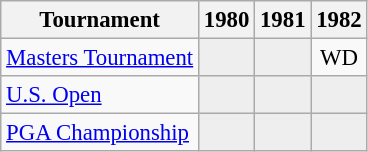<table class="wikitable" style="font-size:95%;text-align:center;">
<tr>
<th>Tournament</th>
<th>1980</th>
<th>1981</th>
<th>1982</th>
</tr>
<tr>
<td align=left><a href='#'>Masters Tournament</a></td>
<td style="background:#eeeeee;"></td>
<td style="background:#eeeeee;"></td>
<td>WD</td>
</tr>
<tr>
<td align=left><a href='#'>U.S. Open</a></td>
<td style="background:#eeeeee;"></td>
<td style="background:#eeeeee;"></td>
<td style="background:#eeeeee;"></td>
</tr>
<tr>
<td align=left><a href='#'>PGA Championship</a></td>
<td style="background:#eeeeee;"></td>
<td style="background:#eeeeee;"></td>
<td style="background:#eeeeee;"></td>
</tr>
</table>
